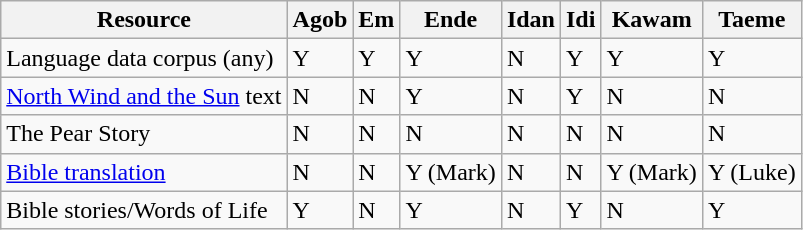<table class="wikitable">
<tr>
<th>Resource</th>
<th>Agob</th>
<th>Em</th>
<th>Ende</th>
<th>Idan</th>
<th>Idi</th>
<th>Kawam</th>
<th>Taeme</th>
</tr>
<tr>
<td>Language data corpus (any)</td>
<td>Y</td>
<td>Y</td>
<td>Y</td>
<td>N</td>
<td>Y</td>
<td>Y</td>
<td>Y</td>
</tr>
<tr>
<td><a href='#'>North Wind and the Sun</a> text</td>
<td>N</td>
<td>N</td>
<td>Y</td>
<td>N</td>
<td>Y</td>
<td>N</td>
<td>N</td>
</tr>
<tr>
<td>The Pear Story</td>
<td>N</td>
<td>N</td>
<td>N</td>
<td>N</td>
<td>N</td>
<td>N</td>
<td>N</td>
</tr>
<tr>
<td><a href='#'>Bible translation</a></td>
<td>N</td>
<td>N</td>
<td>Y (Mark)</td>
<td>N</td>
<td>N</td>
<td>Y (Mark)</td>
<td>Y (Luke)</td>
</tr>
<tr>
<td>Bible stories/Words of Life</td>
<td>Y</td>
<td>N</td>
<td>Y</td>
<td>N</td>
<td>Y</td>
<td>N</td>
<td>Y</td>
</tr>
</table>
